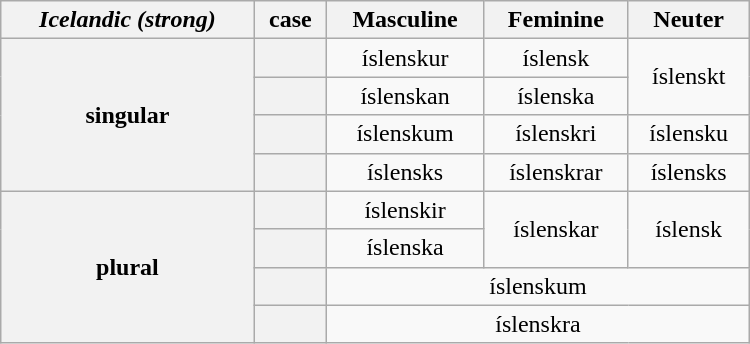<table class="wikitable" style="text-align:center;" width=500px>
<tr>
<th><strong><em>Icelandic (strong)</em></strong></th>
<th>case</th>
<th>Masculine</th>
<th>Feminine</th>
<th>Neuter</th>
</tr>
<tr>
<th rowspan=4>singular</th>
<th></th>
<td>íslenskur</td>
<td>íslensk</td>
<td rowspan="2">íslenskt</td>
</tr>
<tr>
<th></th>
<td>íslenskan</td>
<td>íslenska</td>
</tr>
<tr>
<th></th>
<td>íslenskum</td>
<td>íslenskri</td>
<td>íslensku</td>
</tr>
<tr>
<th></th>
<td>íslensks</td>
<td>íslenskrar</td>
<td>íslensks</td>
</tr>
<tr>
<th rowspan=4>plural</th>
<th></th>
<td>íslenskir</td>
<td rowspan="2">íslenskar</td>
<td rowspan="2">íslensk</td>
</tr>
<tr>
<th></th>
<td>íslenska</td>
</tr>
<tr>
<th></th>
<td colspan=3>íslenskum</td>
</tr>
<tr>
<th></th>
<td colspan=3>íslenskra</td>
</tr>
</table>
